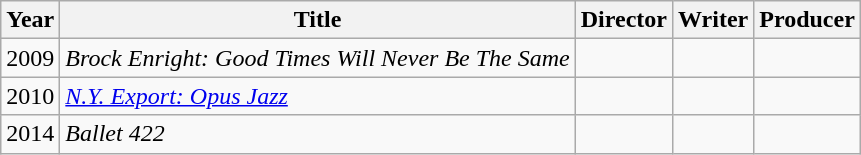<table class="wikitable">
<tr>
<th>Year</th>
<th>Title</th>
<th>Director</th>
<th>Writer</th>
<th>Producer</th>
</tr>
<tr>
<td>2009</td>
<td><em>Brock Enright: Good Times Will Never Be The Same</em></td>
<td></td>
<td></td>
<td></td>
</tr>
<tr>
<td>2010</td>
<td><em><a href='#'>N.Y. Export: Opus Jazz</a></em></td>
<td></td>
<td></td>
<td></td>
</tr>
<tr>
<td>2014</td>
<td><em>Ballet 422</em></td>
<td></td>
<td></td>
<td></td>
</tr>
</table>
